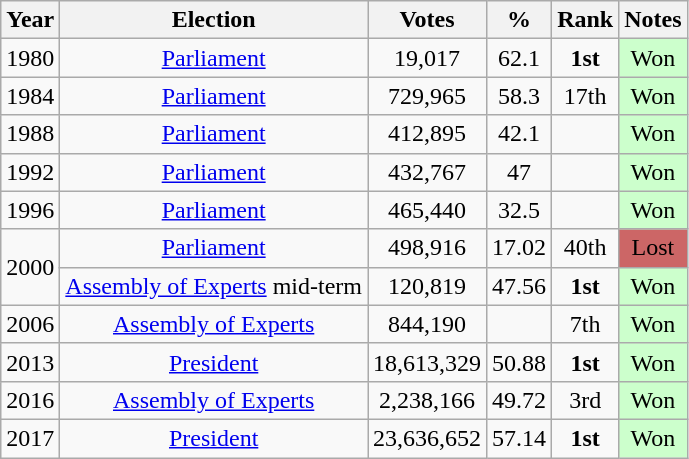<table class="wikitable" style="text-align:center;">
<tr>
<th>Year</th>
<th>Election</th>
<th>Votes</th>
<th>%</th>
<th>Rank</th>
<th>Notes</th>
</tr>
<tr>
<td>1980</td>
<td><a href='#'>Parliament</a></td>
<td>19,017</td>
<td>62.1</td>
<td><strong>1st</strong></td>
<td style="background-color:#CCFFCC">Won</td>
</tr>
<tr>
<td>1984</td>
<td><a href='#'>Parliament</a></td>
<td>729,965</td>
<td>58.3</td>
<td>17th</td>
<td style="background-color:#CCFFCC">Won</td>
</tr>
<tr>
<td>1988</td>
<td><a href='#'>Parliament</a></td>
<td> 412,895</td>
<td> 42.1</td>
<td></td>
<td style="background-color:#CCFFCC">Won</td>
</tr>
<tr>
<td>1992</td>
<td><a href='#'>Parliament</a></td>
<td> 432,767</td>
<td> 47</td>
<td></td>
<td style="background-color:#CCFFCC">Won</td>
</tr>
<tr>
<td>1996</td>
<td><a href='#'>Parliament</a></td>
<td> 465,440</td>
<td> 32.5</td>
<td></td>
<td style="background-color:#CCFFCC">Won</td>
</tr>
<tr>
<td rowspan="2">2000</td>
<td><a href='#'>Parliament</a></td>
<td> 498,916</td>
<td> 17.02</td>
<td>40th</td>
<td style="background-color:#C66">Lost</td>
</tr>
<tr>
<td><a href='#'>Assembly of Experts</a> mid-term</td>
<td>120,819</td>
<td>47.56</td>
<td><strong>1st</strong></td>
<td style="background-color:#CCFFCC">Won</td>
</tr>
<tr>
<td>2006</td>
<td><a href='#'>Assembly of Experts</a></td>
<td>844,190</td>
<td></td>
<td>7th</td>
<td style="background-color:#CCFFCC">Won</td>
</tr>
<tr>
<td>2013</td>
<td><a href='#'>President</a></td>
<td>18,613,329</td>
<td>50.88</td>
<td><strong>1st</strong></td>
<td style="background-color:#CCFFCC">Won</td>
</tr>
<tr>
<td>2016</td>
<td><a href='#'>Assembly of Experts</a></td>
<td> 2,238,166</td>
<td> 49.72</td>
<td>3rd</td>
<td style="background-color:#CCFFCC">Won</td>
</tr>
<tr>
<td>2017</td>
<td><a href='#'>President</a></td>
<td> 23,636,652</td>
<td> 57.14</td>
<td><strong>1st</strong></td>
<td style="background-color:#CCFFCC">Won</td>
</tr>
</table>
